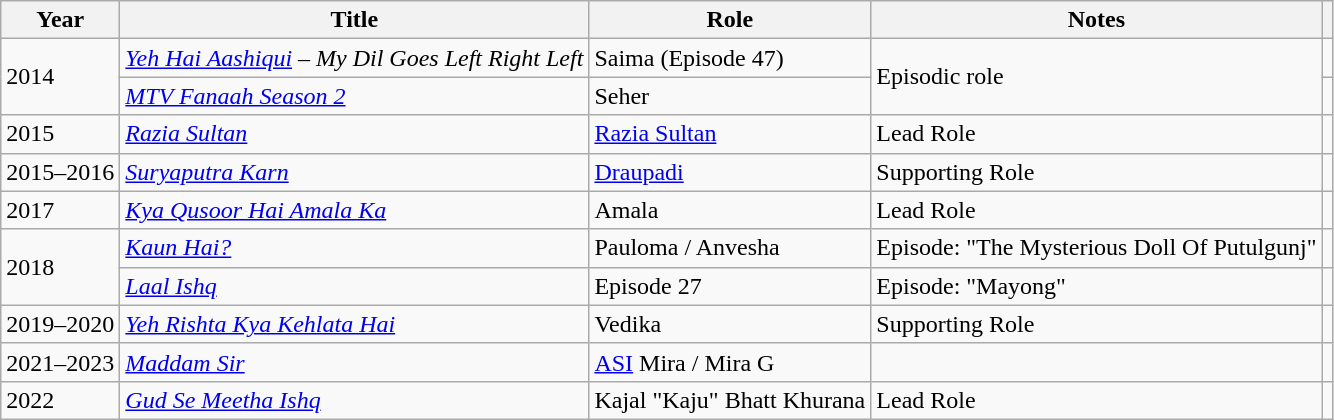<table class="wikitable plainrowheaders sortable" style="margin-right: 0;">
<tr>
<th scope="col">Year</th>
<th scope="col">Title</th>
<th scope="col">Role</th>
<th scope="col">Notes</th>
<th scope="col" class="unsortable"></th>
</tr>
<tr>
<td rowspan="2">2014</td>
<td><em><a href='#'>Yeh Hai Aashiqui</a></em> – <em>My Dil Goes Left Right Left</em></td>
<td>Saima (Episode 47)</td>
<td rowspan="2">Episodic role</td>
<td></td>
</tr>
<tr>
<td><em><a href='#'>MTV Fanaah Season 2</a></em></td>
<td>Seher</td>
<td></td>
</tr>
<tr>
<td>2015</td>
<td><em><a href='#'>Razia Sultan</a></em></td>
<td><a href='#'>Razia Sultan</a></td>
<td>Lead Role</td>
<td></td>
</tr>
<tr>
<td>2015–2016</td>
<td><em><a href='#'>Suryaputra Karn</a></em></td>
<td><a href='#'>Draupadi</a></td>
<td>Supporting Role</td>
<td></td>
</tr>
<tr>
<td>2017</td>
<td><em><a href='#'>Kya Qusoor Hai Amala Ka</a></em></td>
<td>Amala</td>
<td>Lead Role</td>
<td></td>
</tr>
<tr>
<td rowspan="2">2018</td>
<td><em><a href='#'>Kaun Hai?</a></em></td>
<td>Pauloma / Anvesha </td>
<td>Episode: "The Mysterious Doll Of Putulgunj"</td>
<td></td>
</tr>
<tr>
<td><em><a href='#'>Laal Ishq</a></em></td>
<td>Episode 27</td>
<td>Episode: "Mayong"</td>
<td></td>
</tr>
<tr>
<td>2019–2020</td>
<td><em><a href='#'>Yeh Rishta Kya Kehlata Hai</a></em></td>
<td>Vedika</td>
<td>Supporting Role</td>
<td></td>
</tr>
<tr>
<td>2021–2023</td>
<td><em><a href='#'>Maddam Sir</a></em></td>
<td><a href='#'>ASI</a> Mira / Mira G</td>
<td></td>
<td></td>
</tr>
<tr>
<td>2022</td>
<td><em><a href='#'>Gud Se Meetha Ishq</a></em></td>
<td>Kajal "Kaju" Bhatt Khurana</td>
<td>Lead Role</td>
<td></td>
</tr>
</table>
